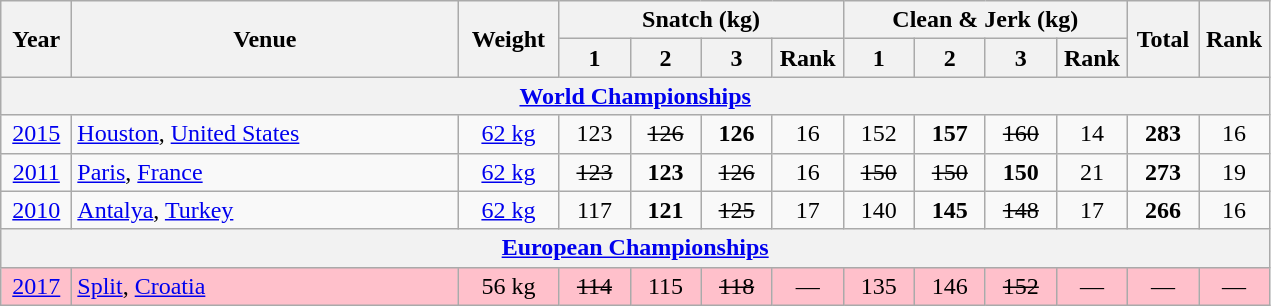<table class = "wikitable" style="text-align:center;">
<tr>
<th rowspan=2 width=40>Year</th>
<th rowspan=2 width=250>Venue</th>
<th rowspan=2 width=60>Weight</th>
<th colspan=4>Snatch (kg)</th>
<th colspan=4>Clean & Jerk (kg)</th>
<th rowspan=2 width=40>Total</th>
<th rowspan=2 width=40>Rank</th>
</tr>
<tr>
<th width=40>1</th>
<th width=40>2</th>
<th width=40>3</th>
<th width=40>Rank</th>
<th width=40>1</th>
<th width=40>2</th>
<th width=40>3</th>
<th width=40>Rank</th>
</tr>
<tr>
<th colspan=13><a href='#'>World Championships</a></th>
</tr>
<tr>
<td><a href='#'>2015</a></td>
<td align=left> <a href='#'>Houston</a>, <a href='#'>United States</a></td>
<td><a href='#'>62 kg</a></td>
<td>123</td>
<td><s>126</s></td>
<td><strong>126</strong></td>
<td>16</td>
<td>152</td>
<td><strong>157</strong></td>
<td><s>160</s></td>
<td>14</td>
<td><strong>283</strong></td>
<td>16</td>
</tr>
<tr>
<td><a href='#'>2011</a></td>
<td align=left> <a href='#'>Paris</a>, <a href='#'>France</a></td>
<td><a href='#'>62 kg</a></td>
<td><s>123</s></td>
<td><strong>123</strong></td>
<td><s>126</s></td>
<td>16</td>
<td><s>150</s></td>
<td><s>150</s></td>
<td><strong>150</strong></td>
<td>21</td>
<td><strong>273</strong></td>
<td>19</td>
</tr>
<tr>
<td><a href='#'>2010</a></td>
<td align=left> <a href='#'>Antalya</a>, <a href='#'>Turkey</a></td>
<td><a href='#'>62 kg</a></td>
<td>117</td>
<td><strong>121</strong></td>
<td><s>125</s></td>
<td>17</td>
<td>140</td>
<td><strong>145</strong></td>
<td><s>148</s></td>
<td>17</td>
<td><strong>266</strong></td>
<td>16</td>
</tr>
<tr>
<th colspan=13><a href='#'>European Championships</a></th>
</tr>
<tr bgcolor=pink>
<td><a href='#'>2017</a></td>
<td align=left> <a href='#'>Split</a>, <a href='#'>Croatia</a></td>
<td>56 kg</td>
<td><s>114</s></td>
<td>115</td>
<td><s>118</s></td>
<td>—</td>
<td>135</td>
<td>146</td>
<td><s>152</s></td>
<td>—</td>
<td>—</td>
<td>—</td>
</tr>
</table>
